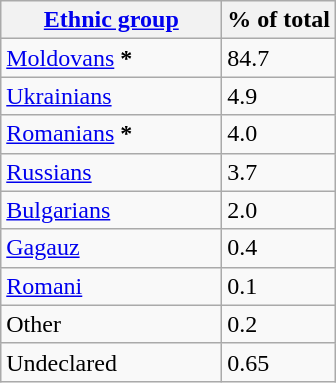<table class="wikitable sortable">
<tr>
<th style="width:140px;"><a href='#'>Ethnic group</a></th>
<th>% of total</th>
</tr>
<tr>
<td><a href='#'>Moldovans</a> <strong>*</strong></td>
<td>84.7</td>
</tr>
<tr>
<td><a href='#'>Ukrainians</a></td>
<td>4.9</td>
</tr>
<tr>
<td><a href='#'>Romanians</a> <strong>*</strong></td>
<td>4.0</td>
</tr>
<tr>
<td><a href='#'>Russians</a></td>
<td>3.7</td>
</tr>
<tr>
<td><a href='#'>Bulgarians</a></td>
<td>2.0</td>
</tr>
<tr>
<td><a href='#'>Gagauz</a></td>
<td>0.4</td>
</tr>
<tr>
<td><a href='#'>Romani</a></td>
<td>0.1</td>
</tr>
<tr>
<td>Other</td>
<td>0.2</td>
</tr>
<tr>
<td>Undeclared</td>
<td>0.65</td>
</tr>
</table>
